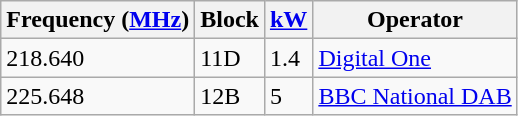<table class="wikitable sortable">
<tr>
<th>Frequency (<a href='#'>MHz</a>)</th>
<th>Block</th>
<th><a href='#'>kW</a></th>
<th>Operator</th>
</tr>
<tr>
<td>218.640</td>
<td>11D</td>
<td>1.4</td>
<td><a href='#'>Digital One</a></td>
</tr>
<tr>
<td>225.648</td>
<td>12B</td>
<td>5</td>
<td><a href='#'>BBC National DAB</a></td>
</tr>
</table>
